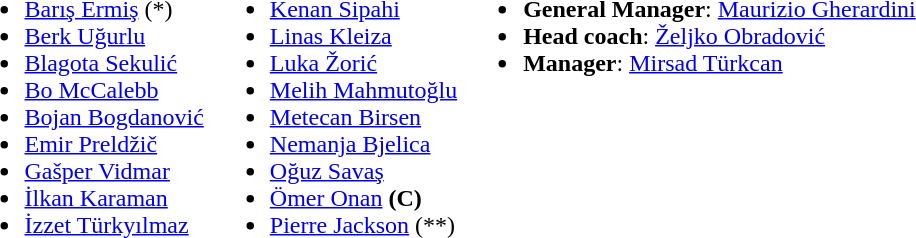<table>
<tr valign="top">
<td><br><ul><li> <a href='#'>Barış Ermiş</a> (*)</li><li> <a href='#'>Berk Uğurlu</a></li><li> <a href='#'>Blagota Sekulić</a></li><li>  <a href='#'>Bo McCalebb</a></li><li> <a href='#'>Bojan Bogdanović</a></li><li>   <a href='#'>Emir Preldžič</a></li><li> <a href='#'>Gašper Vidmar</a></li><li> <a href='#'>İlkan Karaman</a></li><li> <a href='#'>İzzet Türkyılmaz</a></li></ul></td>
<td><br><ul><li>  <a href='#'>Kenan Sipahi</a></li><li> <a href='#'>Linas Kleiza</a></li><li> <a href='#'>Luka Žorić</a></li><li> <a href='#'>Melih Mahmutoğlu</a></li><li>  <a href='#'>Metecan Birsen</a></li><li> <a href='#'>Nemanja Bjelica</a></li><li> <a href='#'>Oğuz Savaş</a></li><li> <a href='#'>Ömer Onan</a> <strong>(C)</strong></li><li> <a href='#'>Pierre Jackson</a> (**)</li></ul></td>
<td><br><ul><li><strong>General Manager</strong>:  <a href='#'>Maurizio Gherardini</a></li><li><strong>Head coach</strong>:  <a href='#'>Željko Obradović</a></li><li><strong>Manager</strong>:    <a href='#'>Mirsad Türkcan</a></li></ul></td>
</tr>
</table>
